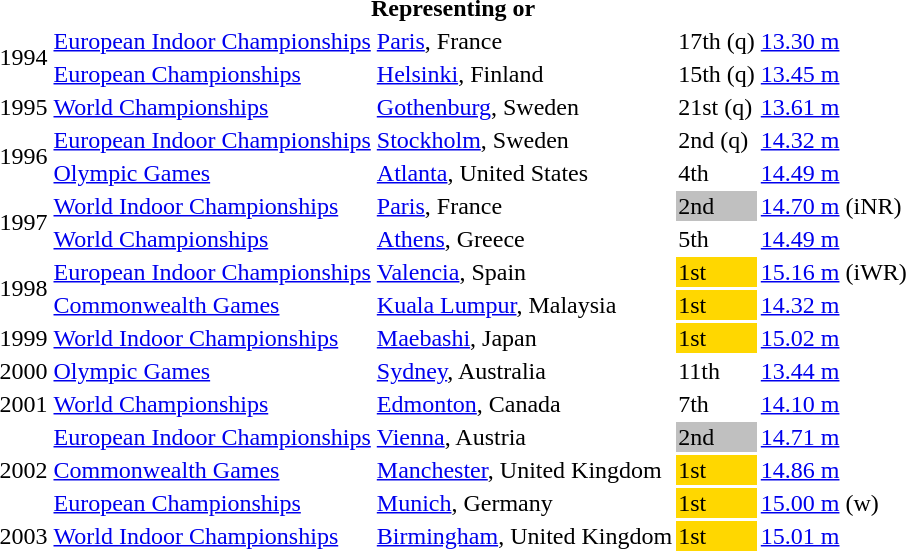<table>
<tr>
<th colspan="5">Representing  or </th>
</tr>
<tr>
<td rowspan=2>1994</td>
<td><a href='#'>European Indoor Championships</a></td>
<td><a href='#'>Paris</a>, France</td>
<td>17th (q)</td>
<td><a href='#'>13.30 m</a></td>
</tr>
<tr>
<td><a href='#'>European Championships</a></td>
<td><a href='#'>Helsinki</a>, Finland</td>
<td>15th (q)</td>
<td><a href='#'>13.45 m</a></td>
</tr>
<tr>
<td>1995</td>
<td><a href='#'>World Championships</a></td>
<td><a href='#'>Gothenburg</a>, Sweden</td>
<td>21st (q)</td>
<td><a href='#'>13.61 m</a></td>
</tr>
<tr>
<td rowspan=2>1996</td>
<td><a href='#'>European Indoor Championships</a></td>
<td><a href='#'>Stockholm</a>, Sweden</td>
<td>2nd (q)</td>
<td><a href='#'>14.32 m</a></td>
</tr>
<tr>
<td><a href='#'>Olympic Games</a></td>
<td><a href='#'>Atlanta</a>, United States</td>
<td>4th</td>
<td><a href='#'>14.49 m</a></td>
</tr>
<tr>
<td rowspan=2>1997</td>
<td><a href='#'>World Indoor Championships</a></td>
<td><a href='#'>Paris</a>, France</td>
<td bgcolor="silver">2nd</td>
<td><a href='#'>14.70 m</a> (iNR)</td>
</tr>
<tr>
<td><a href='#'>World Championships</a></td>
<td><a href='#'>Athens</a>, Greece</td>
<td>5th</td>
<td><a href='#'>14.49 m</a></td>
</tr>
<tr>
<td rowspan=2>1998</td>
<td><a href='#'>European Indoor Championships</a></td>
<td><a href='#'>Valencia</a>, Spain</td>
<td bgcolor="gold">1st</td>
<td><a href='#'>15.16 m</a> (iWR)</td>
</tr>
<tr>
<td><a href='#'>Commonwealth Games</a></td>
<td><a href='#'>Kuala Lumpur</a>, Malaysia</td>
<td bgcolor="gold">1st</td>
<td><a href='#'>14.32 m</a></td>
</tr>
<tr>
<td>1999</td>
<td><a href='#'>World Indoor Championships</a></td>
<td><a href='#'>Maebashi</a>, Japan</td>
<td bgcolor="gold">1st</td>
<td><a href='#'>15.02 m</a></td>
</tr>
<tr>
<td>2000</td>
<td><a href='#'>Olympic Games</a></td>
<td><a href='#'>Sydney</a>, Australia</td>
<td>11th</td>
<td><a href='#'>13.44 m</a></td>
</tr>
<tr>
<td>2001</td>
<td><a href='#'>World Championships</a></td>
<td><a href='#'>Edmonton</a>, Canada</td>
<td>7th</td>
<td><a href='#'>14.10 m</a></td>
</tr>
<tr>
<td rowspan=3>2002</td>
<td><a href='#'>European Indoor Championships</a></td>
<td><a href='#'>Vienna</a>, Austria</td>
<td bgcolor="silver">2nd</td>
<td><a href='#'>14.71 m</a></td>
</tr>
<tr>
<td><a href='#'>Commonwealth Games</a></td>
<td><a href='#'>Manchester</a>, United Kingdom</td>
<td bgcolor="gold">1st</td>
<td><a href='#'>14.86 m</a></td>
</tr>
<tr>
<td><a href='#'>European Championships</a></td>
<td><a href='#'>Munich</a>, Germany</td>
<td bgcolor="gold">1st</td>
<td><a href='#'>15.00 m</a> (w)</td>
</tr>
<tr>
<td>2003</td>
<td><a href='#'>World Indoor Championships</a></td>
<td><a href='#'>Birmingham</a>, United Kingdom</td>
<td bgcolor="gold">1st</td>
<td><a href='#'>15.01 m</a></td>
</tr>
</table>
